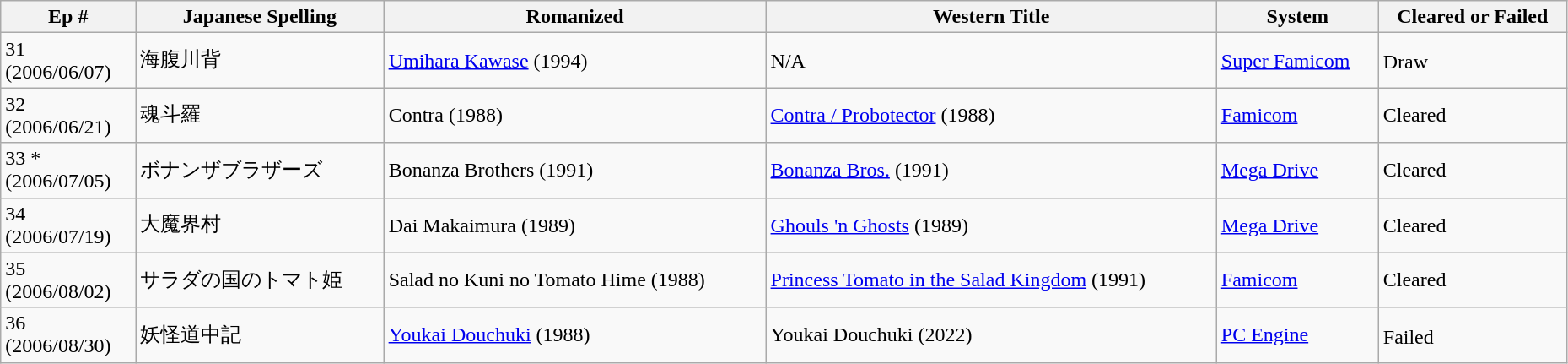<table class="wikitable" style="width:98%;">
<tr>
<th>Ep #</th>
<th>Japanese Spelling</th>
<th>Romanized</th>
<th>Western Title</th>
<th>System</th>
<th>Cleared or Failed</th>
</tr>
<tr>
<td>31<br>(2006/06/07)</td>
<td>海腹川背</td>
<td><a href='#'>Umihara Kawase</a> (1994)</td>
<td>N/A</td>
<td><a href='#'>Super Famicom</a></td>
<td>Draw<sup></sup></td>
</tr>
<tr>
<td>32<br>(2006/06/21)</td>
<td>魂斗羅</td>
<td>Contra (1988)</td>
<td><a href='#'>Contra / Probotector</a> (1988)</td>
<td><a href='#'>Famicom</a></td>
<td>Cleared</td>
</tr>
<tr>
<td>33 *<br>(2006/07/05)</td>
<td>ボナンザブラザーズ</td>
<td>Bonanza Brothers (1991)</td>
<td><a href='#'>Bonanza Bros.</a> (1991)</td>
<td><a href='#'>Mega Drive</a></td>
<td>Cleared</td>
</tr>
<tr>
<td>34<br>(2006/07/19)</td>
<td>大魔界村</td>
<td>Dai Makaimura (1989)</td>
<td><a href='#'>Ghouls 'n Ghosts</a> (1989)</td>
<td><a href='#'>Mega Drive</a></td>
<td>Cleared</td>
</tr>
<tr>
<td>35<br>(2006/08/02)</td>
<td>サラダの国のトマト姫</td>
<td>Salad no Kuni no Tomato Hime (1988)</td>
<td><a href='#'>Princess Tomato in the Salad Kingdom</a> (1991)</td>
<td><a href='#'>Famicom</a></td>
<td>Cleared</td>
</tr>
<tr>
<td>36<br>(2006/08/30)</td>
<td>妖怪道中記</td>
<td><a href='#'>Youkai Douchuki</a> (1988)</td>
<td>Youkai Douchuki (2022)</td>
<td><a href='#'>PC Engine</a></td>
<td>Failed<sup></sup></td>
</tr>
</table>
